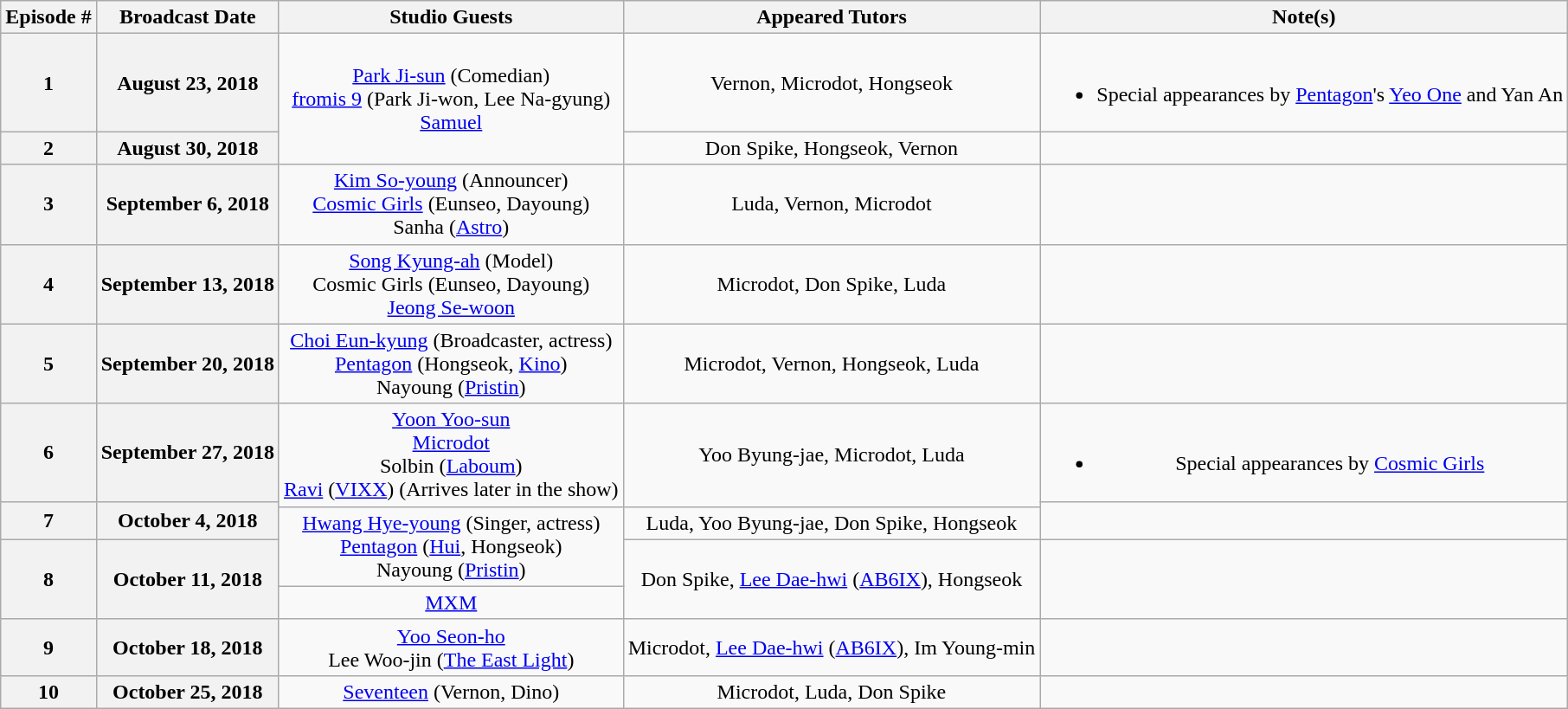<table Class ="wikitable sortable">
<tr>
<th>Episode #</th>
<th>Broadcast Date</th>
<th>Studio Guests</th>
<th>Appeared Tutors</th>
<th>Note(s)</th>
</tr>
<tr style="text-align:center;">
<th>1</th>
<th>August 23, 2018</th>
<td rowspan="2"><a href='#'>Park Ji-sun</a> (Comedian)<br><a href='#'>fromis 9</a> (Park Ji-won, Lee Na-gyung)<br><a href='#'>Samuel</a></td>
<td>Vernon, Microdot, Hongseok</td>
<td><br><ul><li>Special appearances by <a href='#'>Pentagon</a>'s <a href='#'>Yeo One</a> and Yan An</li></ul></td>
</tr>
<tr style="text-align:center;">
<th>2</th>
<th>August 30, 2018</th>
<td>Don Spike, Hongseok, Vernon</td>
<td></td>
</tr>
<tr style="text-align:center;">
<th>3</th>
<th>September 6, 2018</th>
<td><a href='#'>Kim So-young</a> (Announcer)<br><a href='#'>Cosmic Girls</a> (Eunseo, Dayoung)<br>Sanha (<a href='#'>Astro</a>)</td>
<td>Luda, Vernon, Microdot</td>
<td></td>
</tr>
<tr style="text-align:center;">
<th>4</th>
<th>September 13, 2018</th>
<td><a href='#'>Song Kyung-ah</a> (Model)<br>Cosmic Girls (Eunseo, Dayoung)<br><a href='#'>Jeong Se-woon</a></td>
<td>Microdot, Don Spike, Luda</td>
<td></td>
</tr>
<tr style="text-align:center;">
<th>5</th>
<th>September 20, 2018</th>
<td><a href='#'>Choi Eun-kyung</a> (Broadcaster, actress)<br><a href='#'>Pentagon</a> (Hongseok, <a href='#'>Kino</a>)<br>Nayoung (<a href='#'>Pristin</a>)</td>
<td>Microdot, Vernon, Hongseok, Luda</td>
<td></td>
</tr>
<tr style="text-align:center;">
<th>6</th>
<th>September 27, 2018</th>
<td rowspan="2"><a href='#'>Yoon Yoo-sun</a><br><a href='#'>Microdot</a><br>Solbin (<a href='#'>Laboum</a>)<br><a href='#'>Ravi</a> (<a href='#'>VIXX</a>) (Arrives later in the show)</td>
<td rowspan="2">Yoo Byung-jae, Microdot, Luda</td>
<td><br><ul><li>Special appearances by <a href='#'>Cosmic Girls</a></li></ul></td>
</tr>
<tr style="text-align:center;">
<th rowspan="2">7</th>
<th rowspan="2">October 4, 2018</th>
<td rowspan="2"></td>
</tr>
<tr style="text-align:center;">
<td rowspan="2"><a href='#'>Hwang Hye-young</a> (Singer, actress)<br><a href='#'>Pentagon</a> (<a href='#'>Hui</a>, Hongseok)<br>Nayoung (<a href='#'>Pristin</a>)</td>
<td>Luda, Yoo Byung-jae, Don Spike, Hongseok</td>
</tr>
<tr style="text-align:center;">
<th rowspan="2">8</th>
<th rowspan="2">October 11, 2018</th>
<td rowspan="2">Don Spike, <a href='#'>Lee Dae-hwi</a> (<a href='#'>AB6IX</a>), Hongseok</td>
<td rowspan="2"></td>
</tr>
<tr style="text-align:center;">
<td><a href='#'>MXM</a></td>
</tr>
<tr style="text-align:center;">
<th>9</th>
<th>October 18, 2018</th>
<td><a href='#'>Yoo Seon-ho</a><br>Lee Woo-jin (<a href='#'>The East Light</a>)</td>
<td>Microdot, <a href='#'>Lee Dae-hwi</a> (<a href='#'>AB6IX</a>), Im Young-min</td>
<td></td>
</tr>
<tr style="text-align:center;">
<th>10</th>
<th>October 25, 2018</th>
<td><a href='#'>Seventeen</a> (Vernon, Dino)</td>
<td>Microdot, Luda, Don Spike</td>
<td></td>
</tr>
</table>
